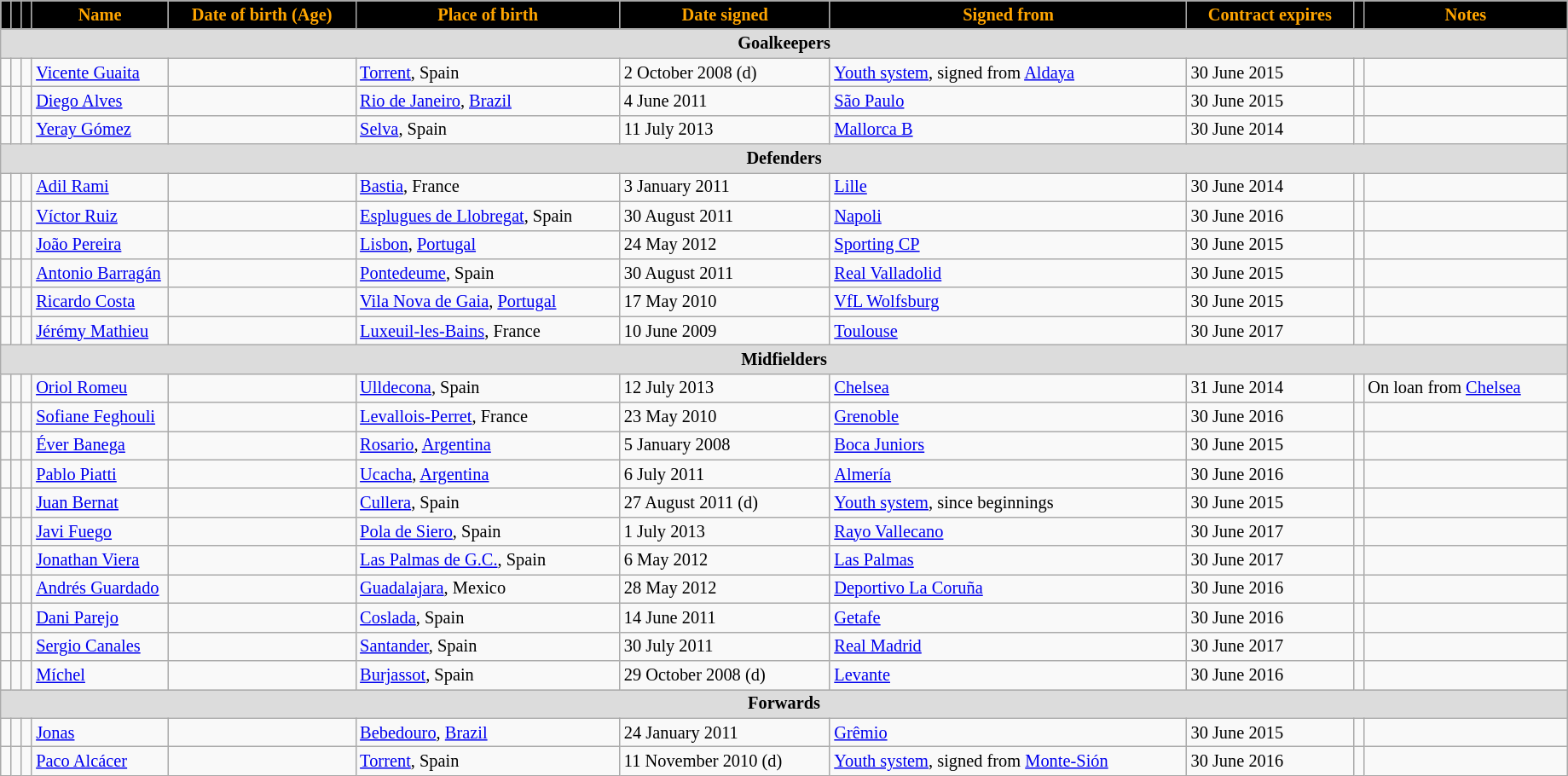<table class="wikitable"  style="text-align:left; font-size:85%; width:97%;">
<tr>
<th style="background:black; color:orange;"></th>
<th style="background:black; color:orange;"></th>
<th style="background:black; color:orange;"></th>
<th style="background:black; color:orange;" width=100;>Name</th>
<th style="background:black; color:orange;">Date of birth (Age)</th>
<th style="background:black; color:orange;" width=200;>Place of birth</th>
<th style="background:black; color:orange;">Date signed</th>
<th style="background:black; color:orange;">Signed from</th>
<th style="background:black; color:orange;">Contract expires</th>
<th style="background:black; color:orange;"></th>
<th style="background:black; color:orange;">Notes</th>
</tr>
<tr>
<th colspan=11 style="background:#DCDCDC;">Goalkeepers</th>
</tr>
<tr>
<td></td>
<td></td>
<td></td>
<td><a href='#'>Vicente Guaita</a></td>
<td></td>
<td> <a href='#'>Torrent</a>,  Spain</td>
<td>2 October 2008 (d)</td>
<td><a href='#'>Youth system</a>, signed from <a href='#'>Aldaya</a></td>
<td>30 June 2015</td>
<td></td>
<td></td>
</tr>
<tr>
<td></td>
<td></td>
<td></td>
<td><a href='#'>Diego Alves</a></td>
<td></td>
<td> <a href='#'>Rio de Janeiro</a>,  <a href='#'>Brazil</a></td>
<td>4 June 2011</td>
<td> <a href='#'>São Paulo</a></td>
<td>30 June 2015</td>
<td></td>
<td></td>
</tr>
<tr>
<td></td>
<td></td>
<td></td>
<td><a href='#'>Yeray Gómez</a></td>
<td></td>
<td><a href='#'>Selva</a>,  Spain</td>
<td>11 July 2013</td>
<td> <a href='#'>Mallorca B</a></td>
<td>30 June 2014</td>
<td></td>
<td></td>
</tr>
<tr>
<th colspan=11 style="background:#DCDCDC;">Defenders</th>
</tr>
<tr>
<td></td>
<td></td>
<td></td>
<td><a href='#'>Adil Rami</a></td>
<td></td>
<td> <a href='#'>Bastia</a>,  France</td>
<td>3 January 2011</td>
<td> <a href='#'>Lille</a></td>
<td>30 June 2014</td>
<td></td>
<td></td>
</tr>
<tr>
<td></td>
<td></td>
<td></td>
<td><a href='#'>Víctor Ruiz</a></td>
<td></td>
<td> <a href='#'>Esplugues de Llobregat</a>,  Spain</td>
<td>30 August 2011</td>
<td> <a href='#'>Napoli</a></td>
<td>30 June 2016</td>
<td></td>
<td></td>
</tr>
<tr>
<td></td>
<td></td>
<td></td>
<td><a href='#'>João Pereira</a></td>
<td></td>
<td> <a href='#'>Lisbon</a>,  <a href='#'>Portugal</a></td>
<td>24 May 2012</td>
<td> <a href='#'>Sporting CP</a></td>
<td>30 June 2015</td>
<td></td>
<td></td>
</tr>
<tr>
<td></td>
<td></td>
<td></td>
<td><a href='#'>Antonio Barragán</a></td>
<td></td>
<td> <a href='#'>Pontedeume</a>,  Spain</td>
<td>30 August 2011</td>
<td> <a href='#'>Real Valladolid</a></td>
<td>30 June 2015</td>
<td></td>
<td></td>
</tr>
<tr>
<td></td>
<td></td>
<td></td>
<td><a href='#'>Ricardo Costa</a></td>
<td></td>
<td> <a href='#'>Vila Nova de Gaia</a>,  <a href='#'>Portugal</a></td>
<td>17 May 2010</td>
<td> <a href='#'>VfL Wolfsburg</a></td>
<td>30 June 2015</td>
<td></td>
<td></td>
</tr>
<tr>
<td></td>
<td></td>
<td></td>
<td><a href='#'>Jérémy Mathieu</a></td>
<td></td>
<td> <a href='#'>Luxeuil-les-Bains</a>,  France</td>
<td>10 June 2009</td>
<td> <a href='#'>Toulouse</a></td>
<td>30 June 2017</td>
<td></td>
<td></td>
</tr>
<tr>
<th colspan=11 style="background:#DCDCDC;">Midfielders</th>
</tr>
<tr>
<td></td>
<td></td>
<td></td>
<td><a href='#'>Oriol Romeu</a></td>
<td></td>
<td><a href='#'>Ulldecona</a>,  Spain</td>
<td>12 July 2013</td>
<td> <a href='#'>Chelsea</a></td>
<td>31 June 2014</td>
<td></td>
<td>On loan from <a href='#'>Chelsea</a></td>
</tr>
<tr>
<td></td>
<td></td>
<td></td>
<td><a href='#'>Sofiane Feghouli</a></td>
<td></td>
<td> <a href='#'>Levallois-Perret</a>,  France</td>
<td>23 May 2010</td>
<td> <a href='#'>Grenoble</a></td>
<td>30 June 2016</td>
<td></td>
<td></td>
</tr>
<tr>
<td></td>
<td></td>
<td></td>
<td><a href='#'>Éver Banega</a></td>
<td></td>
<td> <a href='#'>Rosario</a>,  <a href='#'>Argentina</a></td>
<td>5 January 2008</td>
<td> <a href='#'>Boca Juniors</a></td>
<td>30 June 2015</td>
<td></td>
<td></td>
</tr>
<tr>
<td></td>
<td></td>
<td></td>
<td><a href='#'>Pablo Piatti</a></td>
<td></td>
<td><a href='#'>Ucacha</a>,  <a href='#'>Argentina</a></td>
<td>6 July 2011</td>
<td> <a href='#'>Almería</a></td>
<td>30 June 2016</td>
<td></td>
<td></td>
</tr>
<tr>
<td></td>
<td></td>
<td></td>
<td><a href='#'>Juan Bernat</a></td>
<td></td>
<td> <a href='#'>Cullera</a>,  Spain</td>
<td>27 August 2011 (d)</td>
<td><a href='#'>Youth system</a>, since beginnings</td>
<td>30 June 2015</td>
<td></td>
<td></td>
</tr>
<tr>
<td></td>
<td></td>
<td></td>
<td><a href='#'>Javi Fuego</a></td>
<td></td>
<td> <a href='#'>Pola de Siero</a>,  Spain</td>
<td>1 July 2013</td>
<td> <a href='#'>Rayo Vallecano</a></td>
<td>30 June 2017</td>
<td></td>
<td></td>
</tr>
<tr>
<td></td>
<td></td>
<td></td>
<td><a href='#'>Jonathan Viera</a></td>
<td></td>
<td> <a href='#'>Las Palmas de G.C.</a>,  Spain</td>
<td>6 May 2012</td>
<td> <a href='#'>Las Palmas</a></td>
<td>30 June 2017</td>
<td></td>
<td></td>
</tr>
<tr>
<td></td>
<td></td>
<td></td>
<td><a href='#'>Andrés Guardado</a></td>
<td></td>
<td> <a href='#'>Guadalajara</a>,  Mexico</td>
<td>28 May 2012</td>
<td> <a href='#'>Deportivo La Coruña</a></td>
<td>30 June 2016</td>
<td></td>
<td></td>
</tr>
<tr>
<td></td>
<td></td>
<td></td>
<td><a href='#'>Dani Parejo</a></td>
<td></td>
<td> <a href='#'>Coslada</a>,  Spain</td>
<td>14 June 2011</td>
<td> <a href='#'>Getafe</a></td>
<td>30 June 2016</td>
<td></td>
<td></td>
</tr>
<tr>
<td></td>
<td></td>
<td></td>
<td><a href='#'>Sergio Canales</a></td>
<td></td>
<td> <a href='#'>Santander</a>,  Spain</td>
<td>30 July 2011</td>
<td> <a href='#'>Real Madrid</a></td>
<td>30 June 2017</td>
<td></td>
</tr>
<tr>
<td></td>
<td></td>
<td></td>
<td><a href='#'>Míchel</a></td>
<td></td>
<td> <a href='#'>Burjassot</a>,  Spain</td>
<td>29 October 2008 (d)</td>
<td> <a href='#'>Levante</a></td>
<td>30 June 2016</td>
<td></td>
<td></td>
</tr>
<tr>
<th colspan=11 style="background:#DCDCDC;">Forwards</th>
</tr>
<tr>
<td></td>
<td></td>
<td></td>
<td><a href='#'>Jonas</a></td>
<td></td>
<td> <a href='#'>Bebedouro</a>,  <a href='#'>Brazil</a></td>
<td>24 January 2011</td>
<td> <a href='#'>Grêmio</a></td>
<td>30 June 2015</td>
<td></td>
<td></td>
</tr>
<tr>
<td></td>
<td></td>
<td></td>
<td><a href='#'>Paco Alcácer</a></td>
<td></td>
<td> <a href='#'>Torrent</a>,  Spain</td>
<td>11 November 2010 (d)</td>
<td><a href='#'>Youth system</a>, signed from <a href='#'>Monte-Sión</a></td>
<td>30 June 2016</td>
<td></td>
<td></td>
</tr>
</table>
